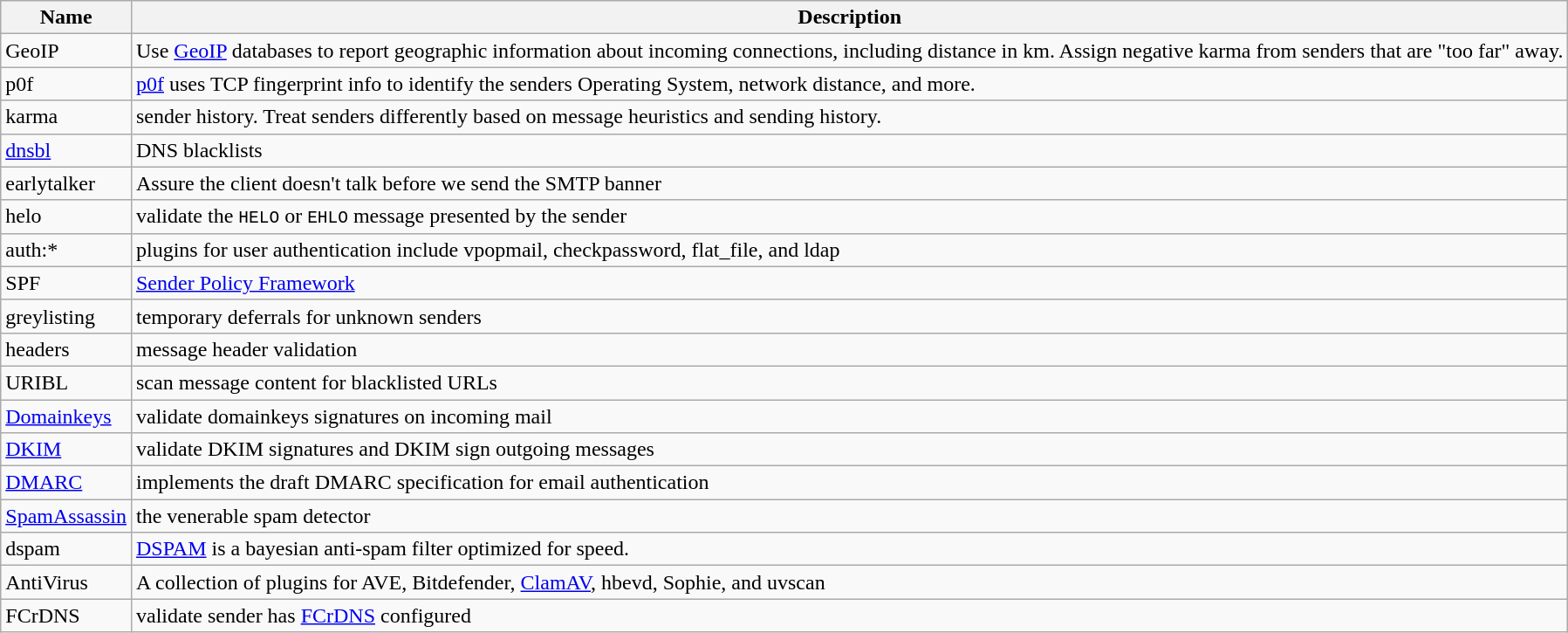<table class="wikitable">
<tr>
<th>Name</th>
<th>Description</th>
</tr>
<tr>
<td>GeoIP</td>
<td>Use <a href='#'>GeoIP</a> databases to report geographic information about incoming connections, including distance in km. Assign negative karma from senders that are "too far" away.</td>
</tr>
<tr>
<td>p0f</td>
<td><a href='#'>p0f</a> uses TCP fingerprint info to identify the senders Operating System, network distance, and more.</td>
</tr>
<tr>
<td>karma</td>
<td>sender history. Treat senders differently based on message heuristics and sending history.</td>
</tr>
<tr>
<td><a href='#'>dnsbl</a></td>
<td>DNS blacklists</td>
</tr>
<tr>
<td>earlytalker</td>
<td>Assure the client doesn't talk before we send the SMTP banner</td>
</tr>
<tr>
<td>helo</td>
<td>validate the <code>HELO</code> or <code>EHLO</code> message presented by the sender</td>
</tr>
<tr>
<td>auth:*</td>
<td>plugins for user authentication include vpopmail, checkpassword, flat_file, and ldap</td>
</tr>
<tr>
<td>SPF</td>
<td><a href='#'>Sender Policy Framework</a></td>
</tr>
<tr>
<td>greylisting</td>
<td>temporary deferrals for unknown senders</td>
</tr>
<tr>
<td>headers</td>
<td>message header validation</td>
</tr>
<tr>
<td>URIBL</td>
<td>scan message content for blacklisted URLs</td>
</tr>
<tr>
<td><a href='#'>Domainkeys</a></td>
<td>validate domainkeys signatures on incoming mail</td>
</tr>
<tr>
<td><a href='#'>DKIM</a></td>
<td>validate DKIM signatures and DKIM sign outgoing messages</td>
</tr>
<tr>
<td><a href='#'>DMARC</a></td>
<td>implements the draft DMARC specification for email authentication</td>
</tr>
<tr>
<td><a href='#'>SpamAssassin</a></td>
<td>the venerable spam detector</td>
</tr>
<tr>
<td>dspam</td>
<td><a href='#'>DSPAM</a> is a bayesian anti-spam filter optimized for speed.</td>
</tr>
<tr>
<td>AntiVirus</td>
<td>A collection of plugins for AVE, Bitdefender, <a href='#'>ClamAV</a>, hbevd, Sophie, and uvscan</td>
</tr>
<tr>
<td>FCrDNS</td>
<td>validate sender has <a href='#'>FCrDNS</a> configured</td>
</tr>
</table>
